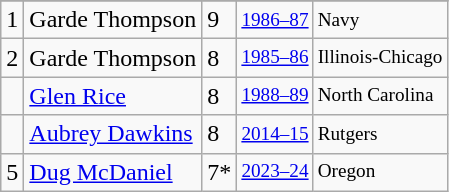<table class="wikitable">
<tr>
</tr>
<tr>
<td>1</td>
<td>Garde Thompson</td>
<td>9</td>
<td style="font-size:80%;"><a href='#'>1986–87</a></td>
<td style="font-size:80%;">Navy</td>
</tr>
<tr>
<td>2</td>
<td>Garde Thompson</td>
<td>8</td>
<td style="font-size:80%;"><a href='#'>1985–86</a></td>
<td style="font-size:80%;">Illinois-Chicago</td>
</tr>
<tr>
<td></td>
<td><a href='#'>Glen Rice</a></td>
<td>8</td>
<td style="font-size:80%;"><a href='#'>1988–89</a></td>
<td style="font-size:80%;">North Carolina</td>
</tr>
<tr>
<td></td>
<td><a href='#'>Aubrey Dawkins</a></td>
<td>8</td>
<td style="font-size:80%;"><a href='#'>2014–15</a></td>
<td style="font-size:80%;">Rutgers</td>
</tr>
<tr>
<td>5</td>
<td><a href='#'>Dug McDaniel</a></td>
<td>7*</td>
<td style="font-size:80%;"><a href='#'>2023–24</a></td>
<td style="font-size:80%;">Oregon</td>
</tr>
</table>
